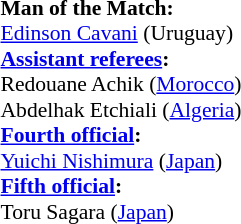<table style="width:50%; font-size:90%;">
<tr>
<td><br><strong>Man of the Match:</strong>
<br><a href='#'>Edinson Cavani</a> (Uruguay)<br><strong><a href='#'>Assistant referees</a>:</strong>
<br>Redouane Achik (<a href='#'>Morocco</a>)
<br>Abdelhak Etchiali (<a href='#'>Algeria</a>)
<br><strong><a href='#'>Fourth official</a>:</strong>
<br><a href='#'>Yuichi Nishimura</a> (<a href='#'>Japan</a>)
<br><strong><a href='#'>Fifth official</a>:</strong>
<br>Toru Sagara (<a href='#'>Japan</a>)</td>
</tr>
</table>
